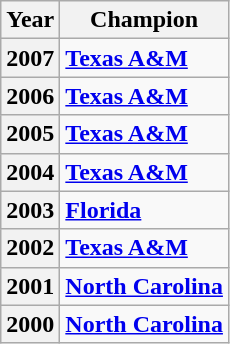<table class="wikitable">
<tr>
<th>Year</th>
<th>Champion</th>
</tr>
<tr>
<th>2007</th>
<td><strong><a href='#'>Texas A&M</a></strong></td>
</tr>
<tr>
<th>2006</th>
<td><strong><a href='#'>Texas A&M</a></strong></td>
</tr>
<tr>
<th>2005</th>
<td><strong><a href='#'>Texas A&M</a></strong></td>
</tr>
<tr>
<th>2004</th>
<td><strong><a href='#'>Texas A&M</a></strong></td>
</tr>
<tr>
<th>2003</th>
<td><strong><a href='#'>Florida</a></strong></td>
</tr>
<tr>
<th>2002</th>
<td><strong><a href='#'>Texas A&M</a></strong></td>
</tr>
<tr>
<th>2001</th>
<td><a href='#'><strong>North Carolina</strong></a></td>
</tr>
<tr>
<th>2000</th>
<td><a href='#'><strong>North Carolina</strong></a></td>
</tr>
</table>
